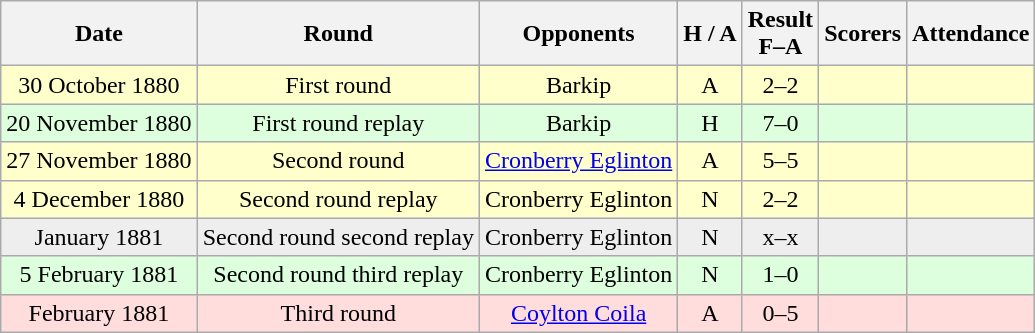<table class="wikitable" style="text-align:center">
<tr>
<th>Date</th>
<th>Round</th>
<th>Opponents</th>
<th>H / A</th>
<th>Result<br>F–A</th>
<th>Scorers</th>
<th>Attendance</th>
</tr>
<tr bgcolor=#ffffcc>
<td>30 October 1880</td>
<td>First round</td>
<td>Barkip</td>
<td>A</td>
<td>2–2</td>
<td></td>
<td></td>
</tr>
<tr bgcolor=#ddffdd>
<td>20 November 1880</td>
<td>First round replay</td>
<td>Barkip</td>
<td>H</td>
<td>7–0</td>
<td></td>
<td></td>
</tr>
<tr bgcolor=#ffffcc>
<td>27 November 1880</td>
<td>Second round</td>
<td><a href='#'>Cronberry Eglinton</a></td>
<td>A</td>
<td>5–5</td>
<td></td>
<td></td>
</tr>
<tr bgcolor=#ffffcc>
<td>4 December 1880</td>
<td>Second round replay</td>
<td>Cronberry Eglinton</td>
<td>N</td>
<td>2–2</td>
<td></td>
<td></td>
</tr>
<tr bgcolor=#eeeeee>
<td>January 1881</td>
<td>Second round second replay</td>
<td>Cronberry Eglinton</td>
<td>N</td>
<td>x–x</td>
<td></td>
<td></td>
</tr>
<tr bgcolor=#ddffdd>
<td>5 February 1881</td>
<td>Second round third replay</td>
<td>Cronberry Eglinton</td>
<td>N</td>
<td>1–0</td>
<td></td>
<td></td>
</tr>
<tr bgcolor=#ffdddd>
<td>February 1881</td>
<td>Third round</td>
<td><a href='#'>Coylton Coila</a></td>
<td>A</td>
<td>0–5</td>
<td></td>
<td></td>
</tr>
</table>
